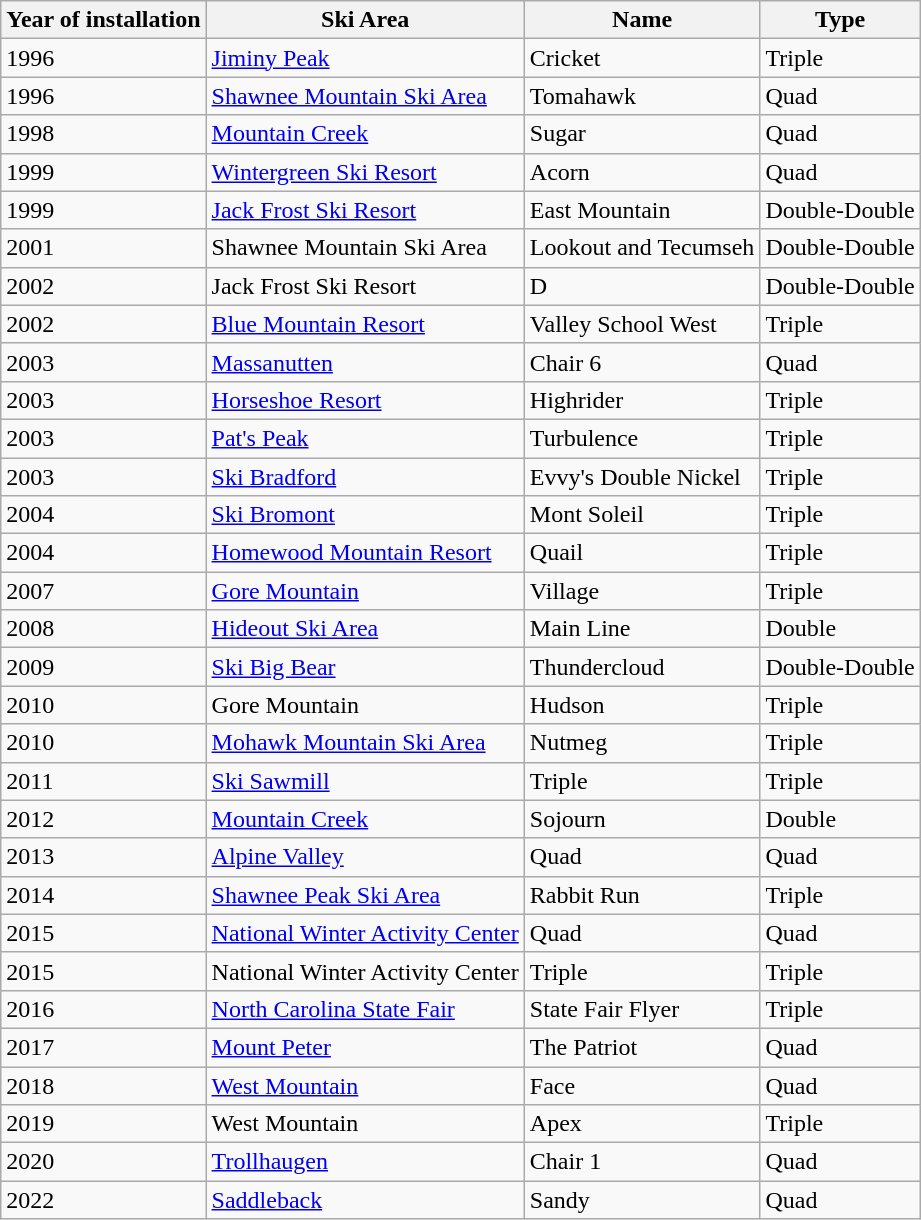<table class="wikitable">
<tr>
<th>Year of installation</th>
<th>Ski Area</th>
<th>Name</th>
<th>Type</th>
</tr>
<tr>
<td>1996</td>
<td><a href='#'>Jiminy Peak</a></td>
<td>Cricket</td>
<td>Triple</td>
</tr>
<tr>
<td>1996</td>
<td><a href='#'>Shawnee Mountain Ski Area</a></td>
<td>Tomahawk</td>
<td>Quad</td>
</tr>
<tr>
<td>1998</td>
<td><a href='#'>Mountain Creek</a></td>
<td>Sugar</td>
<td>Quad</td>
</tr>
<tr>
<td>1999</td>
<td><a href='#'>Wintergreen Ski Resort</a></td>
<td>Acorn</td>
<td>Quad</td>
</tr>
<tr>
<td>1999</td>
<td><a href='#'>Jack Frost Ski Resort</a></td>
<td>East Mountain</td>
<td>Double-Double</td>
</tr>
<tr>
<td>2001</td>
<td>Shawnee Mountain Ski Area</td>
<td>Lookout and Tecumseh</td>
<td>Double-Double</td>
</tr>
<tr>
<td>2002</td>
<td>Jack Frost Ski Resort</td>
<td>D</td>
<td>Double-Double</td>
</tr>
<tr>
<td>2002</td>
<td><a href='#'>Blue Mountain Resort</a></td>
<td>Valley School West</td>
<td>Triple</td>
</tr>
<tr>
<td>2003</td>
<td><a href='#'>Massanutten</a></td>
<td>Chair 6</td>
<td>Quad</td>
</tr>
<tr>
<td>2003</td>
<td><a href='#'>Horseshoe Resort</a></td>
<td>Highrider</td>
<td>Triple</td>
</tr>
<tr>
<td>2003</td>
<td><a href='#'>Pat's Peak</a></td>
<td>Turbulence</td>
<td>Triple</td>
</tr>
<tr>
<td>2003</td>
<td><a href='#'>Ski Bradford</a></td>
<td>Evvy's Double Nickel</td>
<td>Triple</td>
</tr>
<tr>
<td>2004</td>
<td><a href='#'>Ski Bromont</a></td>
<td>Mont Soleil</td>
<td>Triple</td>
</tr>
<tr>
<td>2004</td>
<td><a href='#'>Homewood Mountain Resort</a></td>
<td>Quail</td>
<td>Triple</td>
</tr>
<tr>
<td>2007</td>
<td><a href='#'>Gore Mountain</a></td>
<td>Village</td>
<td>Triple</td>
</tr>
<tr>
<td>2008</td>
<td><a href='#'>Hideout Ski Area</a></td>
<td>Main Line</td>
<td>Double</td>
</tr>
<tr>
<td>2009</td>
<td><a href='#'>Ski Big Bear</a></td>
<td>Thundercloud</td>
<td>Double-Double</td>
</tr>
<tr>
<td>2010</td>
<td>Gore Mountain</td>
<td>Hudson</td>
<td>Triple</td>
</tr>
<tr>
<td>2010</td>
<td><a href='#'>Mohawk Mountain Ski Area</a></td>
<td>Nutmeg</td>
<td>Triple</td>
</tr>
<tr>
<td>2011</td>
<td><a href='#'>Ski Sawmill</a></td>
<td>Triple</td>
<td>Triple</td>
</tr>
<tr>
<td>2012</td>
<td><a href='#'>Mountain Creek</a></td>
<td>Sojourn</td>
<td>Double</td>
</tr>
<tr>
<td>2013</td>
<td><a href='#'>Alpine Valley</a></td>
<td>Quad</td>
<td>Quad</td>
</tr>
<tr>
<td>2014</td>
<td><a href='#'>Shawnee Peak Ski Area</a></td>
<td>Rabbit Run</td>
<td>Triple</td>
</tr>
<tr>
<td>2015</td>
<td><a href='#'>National Winter Activity Center</a></td>
<td>Quad</td>
<td>Quad</td>
</tr>
<tr>
<td>2015</td>
<td>National Winter Activity Center</td>
<td>Triple</td>
<td>Triple</td>
</tr>
<tr>
<td>2016</td>
<td><a href='#'>North Carolina State Fair</a></td>
<td>State Fair Flyer</td>
<td>Triple</td>
</tr>
<tr>
<td>2017</td>
<td><a href='#'>Mount Peter</a></td>
<td>The Patriot</td>
<td>Quad</td>
</tr>
<tr>
<td>2018</td>
<td><a href='#'>West Mountain</a></td>
<td>Face</td>
<td>Quad</td>
</tr>
<tr>
<td>2019</td>
<td>West Mountain</td>
<td>Apex</td>
<td>Triple</td>
</tr>
<tr>
<td>2020</td>
<td><a href='#'>Trollhaugen</a></td>
<td>Chair 1</td>
<td>Quad</td>
</tr>
<tr>
<td>2022</td>
<td><a href='#'>Saddleback</a></td>
<td>Sandy</td>
<td>Quad</td>
</tr>
</table>
